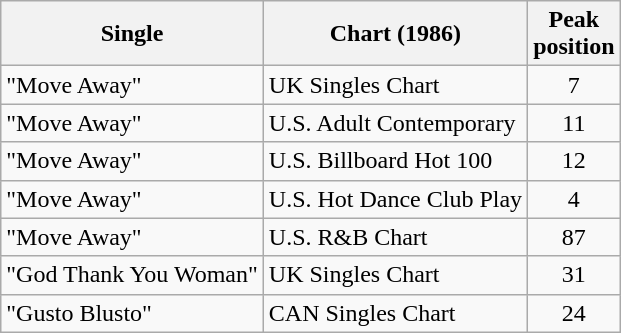<table class="wikitable">
<tr>
<th align="left">Single</th>
<th align="left">Chart (1986)</th>
<th align="center">Peak<br>position</th>
</tr>
<tr>
<td align="left">"Move Away"</td>
<td align="left">UK Singles Chart</td>
<td align="center">7</td>
</tr>
<tr>
<td align="left">"Move Away"</td>
<td align="left">U.S. Adult Contemporary</td>
<td align="center">11</td>
</tr>
<tr>
<td align="left">"Move Away"</td>
<td align="left">U.S. Billboard Hot 100</td>
<td align="center">12</td>
</tr>
<tr>
<td align="left">"Move Away"</td>
<td align="left">U.S. Hot Dance Club Play</td>
<td align="center">4</td>
</tr>
<tr>
<td align="left">"Move Away"</td>
<td align="left">U.S. R&B Chart</td>
<td align="center">87</td>
</tr>
<tr>
<td align="left">"God Thank You Woman"</td>
<td align="left">UK Singles Chart</td>
<td align="center">31</td>
</tr>
<tr>
<td align="left">"Gusto Blusto"</td>
<td align="left">CAN Singles Chart</td>
<td align="center">24</td>
</tr>
</table>
